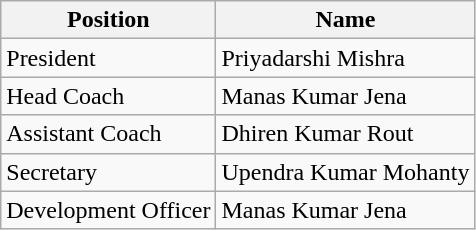<table class="wikitable">
<tr>
<th>Position</th>
<th>Name</th>
</tr>
<tr>
<td>President</td>
<td> Priyadarshi Mishra</td>
</tr>
<tr>
<td>Head Coach</td>
<td> Manas Kumar Jena</td>
</tr>
<tr>
<td>Assistant Coach</td>
<td> Dhiren Kumar Rout</td>
</tr>
<tr>
<td>Secretary</td>
<td> Upendra Kumar Mohanty</td>
</tr>
<tr>
<td>Development Officer</td>
<td> Manas Kumar Jena</td>
</tr>
</table>
